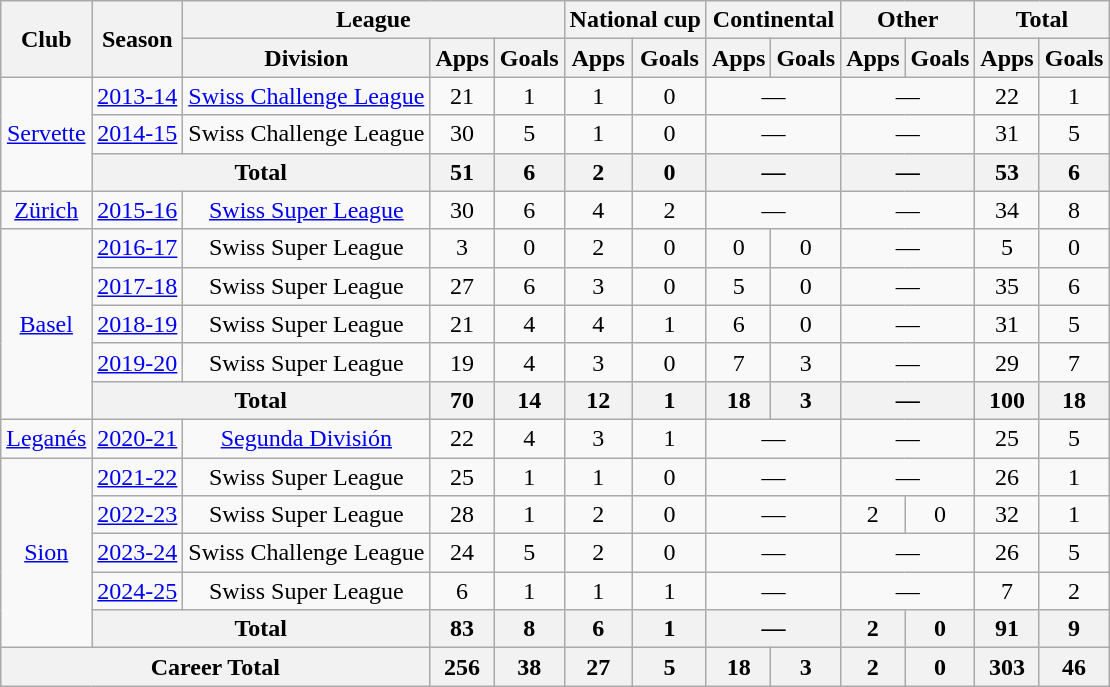<table class="wikitable" style="text-align: center;">
<tr>
<th rowspan="2">Club</th>
<th rowspan="2">Season</th>
<th colspan="3">League</th>
<th colspan="2">National cup</th>
<th colspan="2">Continental</th>
<th colspan="2">Other</th>
<th colspan="2">Total</th>
</tr>
<tr>
<th>Division</th>
<th>Apps</th>
<th>Goals</th>
<th>Apps</th>
<th>Goals</th>
<th>Apps</th>
<th>Goals</th>
<th>Apps</th>
<th>Goals</th>
<th>Apps</th>
<th>Goals</th>
</tr>
<tr>
<td rowspan="3"><a href='#'>Servette</a></td>
<td><a href='#'>2013-14</a></td>
<td><a href='#'>Swiss Challenge League</a></td>
<td>21</td>
<td>1</td>
<td>1</td>
<td>0</td>
<td colspan="2">—</td>
<td colspan="2">—</td>
<td>22</td>
<td>1</td>
</tr>
<tr>
<td><a href='#'>2014-15</a></td>
<td>Swiss Challenge League</td>
<td>30</td>
<td>5</td>
<td>1</td>
<td>0</td>
<td colspan="2">—</td>
<td colspan="2">—</td>
<td>31</td>
<td>5</td>
</tr>
<tr>
<th colspan="2">Total</th>
<th>51</th>
<th>6</th>
<th>2</th>
<th>0</th>
<th colspan="2">—</th>
<th colspan="2">—</th>
<th>53</th>
<th>6</th>
</tr>
<tr>
<td><a href='#'>Zürich</a></td>
<td><a href='#'>2015-16</a></td>
<td><a href='#'>Swiss Super League</a></td>
<td>30</td>
<td>6</td>
<td>4</td>
<td>2</td>
<td colspan="2">—</td>
<td colspan="2">—</td>
<td>34</td>
<td>8</td>
</tr>
<tr>
<td rowspan="5"><a href='#'>Basel</a></td>
<td><a href='#'>2016-17</a></td>
<td>Swiss Super League</td>
<td>3</td>
<td>0</td>
<td>2</td>
<td>0</td>
<td>0</td>
<td>0</td>
<td colspan="2">—</td>
<td>5</td>
<td>0</td>
</tr>
<tr>
<td><a href='#'>2017-18</a></td>
<td>Swiss Super League</td>
<td>27</td>
<td>6</td>
<td>3</td>
<td>0</td>
<td>5</td>
<td>0</td>
<td colspan="2">—</td>
<td>35</td>
<td>6</td>
</tr>
<tr>
<td><a href='#'>2018-19</a></td>
<td>Swiss Super League</td>
<td>21</td>
<td>4</td>
<td>4</td>
<td>1</td>
<td>6</td>
<td>0</td>
<td colspan="2">—</td>
<td>31</td>
<td>5</td>
</tr>
<tr>
<td><a href='#'>2019-20</a></td>
<td>Swiss Super League</td>
<td>19</td>
<td>4</td>
<td>3</td>
<td>0</td>
<td>7</td>
<td>3</td>
<td colspan="2">—</td>
<td>29</td>
<td>7</td>
</tr>
<tr>
<th colspan="2">Total</th>
<th>70</th>
<th>14</th>
<th>12</th>
<th>1</th>
<th>18</th>
<th>3</th>
<th colspan="2">—</th>
<th>100</th>
<th>18</th>
</tr>
<tr>
<td><a href='#'>Leganés</a></td>
<td><a href='#'>2020-21</a></td>
<td><a href='#'>Segunda División</a></td>
<td>22</td>
<td>4</td>
<td>3</td>
<td>1</td>
<td colspan="2">—</td>
<td colspan="2">—</td>
<td>25</td>
<td>5</td>
</tr>
<tr>
<td rowspan="5"><a href='#'>Sion</a></td>
<td><a href='#'>2021-22</a></td>
<td>Swiss Super League</td>
<td>25</td>
<td>1</td>
<td>1</td>
<td>0</td>
<td colspan="2">—</td>
<td colspan="2">—</td>
<td>26</td>
<td>1</td>
</tr>
<tr>
<td><a href='#'>2022-23</a></td>
<td>Swiss Super League</td>
<td>28</td>
<td>1</td>
<td>2</td>
<td>0</td>
<td colspan="2">—</td>
<td>2</td>
<td>0</td>
<td>32</td>
<td>1</td>
</tr>
<tr>
<td><a href='#'>2023-24</a></td>
<td>Swiss Challenge League</td>
<td>24</td>
<td>5</td>
<td>2</td>
<td>0</td>
<td colspan="2">—</td>
<td colspan="2">—</td>
<td>26</td>
<td>5</td>
</tr>
<tr>
<td><a href='#'>2024-25</a></td>
<td>Swiss Super League</td>
<td>6</td>
<td>1</td>
<td>1</td>
<td>1</td>
<td colspan="2">—</td>
<td colspan="2">—</td>
<td>7</td>
<td>2</td>
</tr>
<tr>
<th colspan="2">Total</th>
<th>83</th>
<th>8</th>
<th>6</th>
<th>1</th>
<th colspan="2">—</th>
<th>2</th>
<th>0</th>
<th>91</th>
<th>9</th>
</tr>
<tr>
<th colspan="3">Career Total</th>
<th>256</th>
<th>38</th>
<th>27</th>
<th>5</th>
<th>18</th>
<th>3</th>
<th>2</th>
<th>0</th>
<th>303</th>
<th>46</th>
</tr>
</table>
